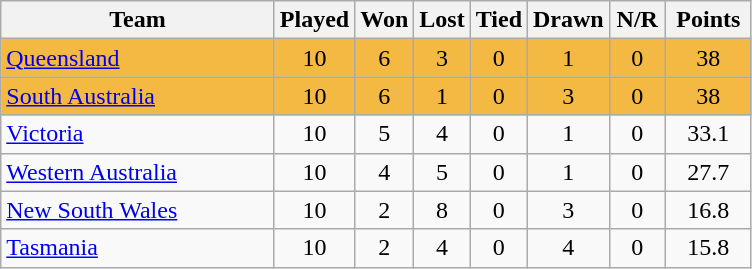<table class="wikitable" style="text-align:center;">
<tr>
<th width=175>Team</th>
<th style="width:30px;" abbr="Played">Played</th>
<th style="width:30px;" abbr="Won">Won</th>
<th style="width:30px;" abbr="Lost">Lost</th>
<th style="width:30px;" abbr="Tied">Tied</th>
<th style="width:30px;" abbr="Drawn">Drawn</th>
<th style="width:30px;" abbr="NR">N/R</th>
<th style="width:50px;" abbr="Points">Points</th>
</tr>
<tr style="background:#f4b942;">
<td style="text-align:left;"><a href='#'>Queensland</a></td>
<td>10</td>
<td>6</td>
<td>3</td>
<td>0</td>
<td>1</td>
<td>0</td>
<td>38</td>
</tr>
<tr style="background:#f4b942;">
<td style="text-align:left;"><a href='#'>South Australia</a></td>
<td>10</td>
<td>6</td>
<td>1</td>
<td>0</td>
<td>3</td>
<td>0</td>
<td>38</td>
</tr>
<tr>
<td style="text-align:left;"><a href='#'>Victoria</a></td>
<td>10</td>
<td>5</td>
<td>4</td>
<td>0</td>
<td>1</td>
<td>0</td>
<td>33.1</td>
</tr>
<tr>
<td style="text-align:left;"><a href='#'>Western Australia</a></td>
<td>10</td>
<td>4</td>
<td>5</td>
<td>0</td>
<td>1</td>
<td>0</td>
<td>27.7</td>
</tr>
<tr>
<td style="text-align:left;"><a href='#'>New South Wales</a></td>
<td>10</td>
<td>2</td>
<td>8</td>
<td>0</td>
<td>3</td>
<td>0</td>
<td>16.8</td>
</tr>
<tr>
<td style="text-align:left;"><a href='#'>Tasmania</a></td>
<td>10</td>
<td>2</td>
<td>4</td>
<td>0</td>
<td>4</td>
<td>0</td>
<td>15.8</td>
</tr>
</table>
